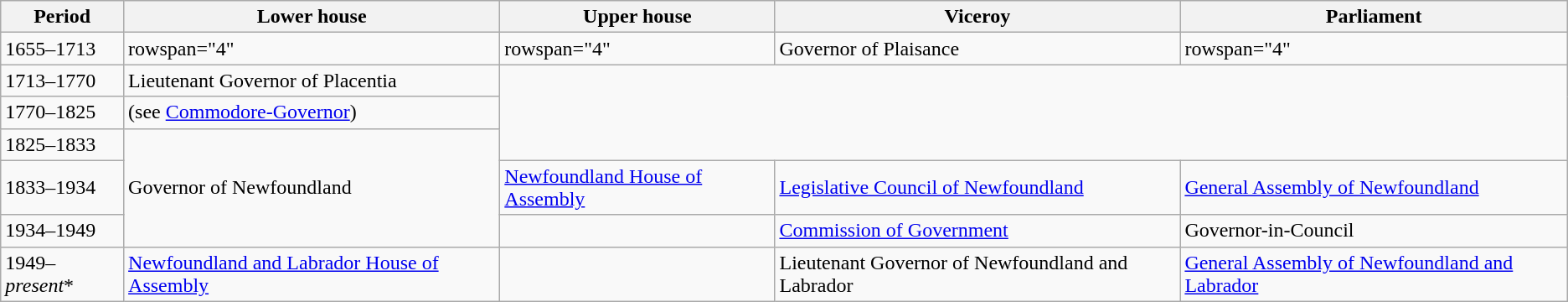<table class="wikitable">
<tr>
<th>Period</th>
<th>Lower house</th>
<th>Upper house</th>
<th>Viceroy</th>
<th>Parliament</th>
</tr>
<tr>
<td>1655–1713</td>
<td>rowspan="4" </td>
<td>rowspan="4" </td>
<td>Governor of Plaisance</td>
<td>rowspan="4" </td>
</tr>
<tr>
<td>1713–1770</td>
<td>Lieutenant Governor of Placentia</td>
</tr>
<tr>
<td>1770–1825</td>
<td> (see <a href='#'>Commodore-Governor</a>)</td>
</tr>
<tr>
<td>1825–1833</td>
<td rowspan="3">Governor of Newfoundland</td>
</tr>
<tr>
<td>1833–1934</td>
<td><a href='#'>Newfoundland House of Assembly</a></td>
<td><a href='#'>Legislative Council of Newfoundland</a></td>
<td><a href='#'>General Assembly of Newfoundland</a></td>
</tr>
<tr>
<td>1934–1949</td>
<td></td>
<td><a href='#'>Commission of Government</a></td>
<td>Governor-in-Council</td>
</tr>
<tr>
<td>1949–<em>present</em>*</td>
<td><a href='#'>Newfoundland and Labrador House of Assembly</a></td>
<td></td>
<td>Lieutenant Governor of Newfoundland and Labrador</td>
<td><a href='#'>General Assembly of Newfoundland and Labrador</a></td>
</tr>
</table>
